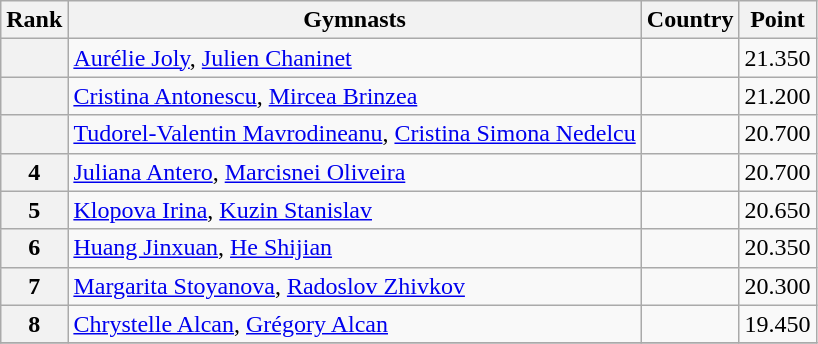<table class="wikitable sortable">
<tr>
<th>Rank</th>
<th>Gymnasts</th>
<th>Country</th>
<th>Point</th>
</tr>
<tr>
<th></th>
<td><a href='#'>Aurélie Joly</a>, <a href='#'>Julien Chaninet</a></td>
<td></td>
<td>21.350</td>
</tr>
<tr>
<th></th>
<td><a href='#'>Cristina Antonescu</a>, <a href='#'>Mircea Brinzea</a></td>
<td></td>
<td>21.200</td>
</tr>
<tr>
<th></th>
<td><a href='#'>Tudorel-Valentin Mavrodineanu</a>, <a href='#'>Cristina Simona Nedelcu</a></td>
<td></td>
<td>20.700</td>
</tr>
<tr>
<th>4</th>
<td><a href='#'>Juliana Antero</a>, <a href='#'>Marcisnei Oliveira</a></td>
<td></td>
<td>20.700</td>
</tr>
<tr>
<th>5</th>
<td><a href='#'>Klopova Irina</a>, <a href='#'>Kuzin Stanislav</a></td>
<td></td>
<td>20.650</td>
</tr>
<tr>
<th>6</th>
<td><a href='#'>Huang Jinxuan</a>, <a href='#'>He Shijian</a></td>
<td></td>
<td>20.350</td>
</tr>
<tr>
<th>7</th>
<td><a href='#'>Margarita Stoyanova</a>, <a href='#'>Radoslov Zhivkov</a></td>
<td></td>
<td>20.300</td>
</tr>
<tr>
<th>8</th>
<td><a href='#'>Chrystelle Alcan</a>, <a href='#'>Grégory Alcan</a></td>
<td></td>
<td>19.450</td>
</tr>
<tr>
</tr>
</table>
